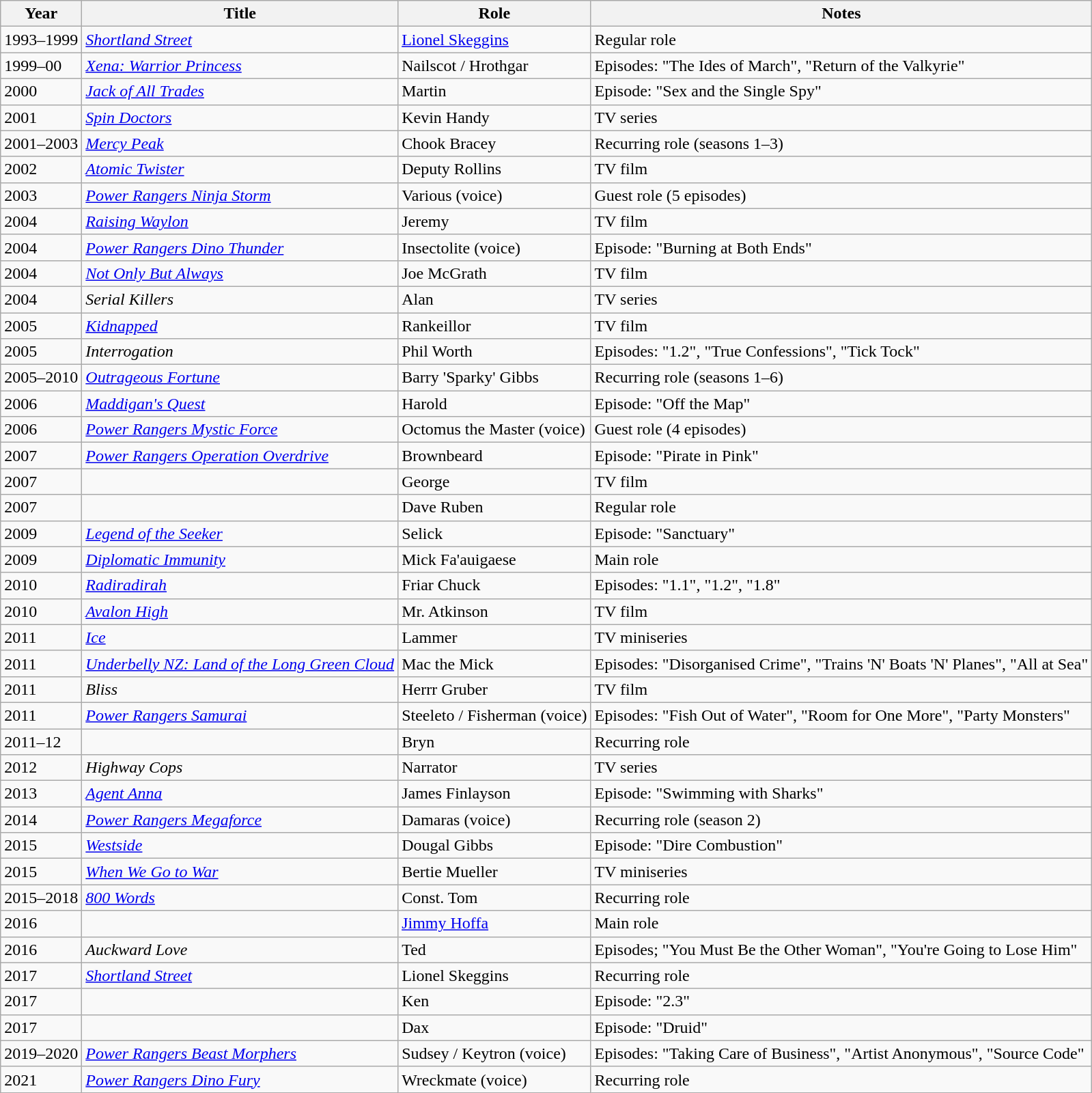<table class="wikitable sortable">
<tr>
<th>Year</th>
<th>Title</th>
<th>Role</th>
<th class="unsortable">Notes</th>
</tr>
<tr>
<td>1993–1999</td>
<td><em><a href='#'>Shortland Street</a></em></td>
<td><a href='#'>Lionel Skeggins</a></td>
<td>Regular role</td>
</tr>
<tr>
<td>1999–00</td>
<td><em><a href='#'>Xena: Warrior Princess</a></em></td>
<td>Nailscot / Hrothgar</td>
<td>Episodes: "The Ides of March", "Return of the Valkyrie"</td>
</tr>
<tr>
<td>2000</td>
<td><em><a href='#'>Jack of All Trades</a></em></td>
<td>Martin</td>
<td>Episode: "Sex and the Single Spy"</td>
</tr>
<tr>
<td>2001</td>
<td><em><a href='#'>Spin Doctors</a></em></td>
<td>Kevin Handy</td>
<td>TV series</td>
</tr>
<tr>
<td>2001–2003</td>
<td><em><a href='#'>Mercy Peak</a></em></td>
<td>Chook Bracey</td>
<td>Recurring role (seasons 1–3)</td>
</tr>
<tr>
<td>2002</td>
<td><em><a href='#'>Atomic Twister</a></em></td>
<td>Deputy Rollins</td>
<td>TV film</td>
</tr>
<tr>
<td>2003</td>
<td><em><a href='#'>Power Rangers Ninja Storm</a></em></td>
<td>Various (voice)</td>
<td>Guest role (5 episodes)</td>
</tr>
<tr>
<td>2004</td>
<td><em><a href='#'>Raising Waylon</a></em></td>
<td>Jeremy</td>
<td>TV film</td>
</tr>
<tr>
<td>2004</td>
<td><em><a href='#'>Power Rangers Dino Thunder</a></em></td>
<td>Insectolite (voice)</td>
<td>Episode: "Burning at Both Ends"</td>
</tr>
<tr>
<td>2004</td>
<td><em><a href='#'>Not Only But Always</a></em></td>
<td>Joe McGrath</td>
<td>TV film</td>
</tr>
<tr>
<td>2004</td>
<td><em>Serial Killers</em></td>
<td>Alan</td>
<td>TV series</td>
</tr>
<tr>
<td>2005</td>
<td><em><a href='#'>Kidnapped</a></em></td>
<td>Rankeillor</td>
<td>TV film</td>
</tr>
<tr>
<td>2005</td>
<td><em>Interrogation</em></td>
<td>Phil Worth</td>
<td>Episodes: "1.2", "True Confessions", "Tick Tock"</td>
</tr>
<tr>
<td>2005–2010</td>
<td><em><a href='#'>Outrageous Fortune</a></em></td>
<td>Barry 'Sparky' Gibbs</td>
<td>Recurring role (seasons 1–6)</td>
</tr>
<tr>
<td>2006</td>
<td><em><a href='#'>Maddigan's Quest</a></em></td>
<td>Harold</td>
<td>Episode: "Off the Map"</td>
</tr>
<tr>
<td>2006</td>
<td><em><a href='#'>Power Rangers Mystic Force</a></em></td>
<td>Octomus the Master (voice)</td>
<td>Guest role (4 episodes)</td>
</tr>
<tr>
<td>2007</td>
<td><em><a href='#'>Power Rangers Operation Overdrive</a></em></td>
<td>Brownbeard</td>
<td>Episode: "Pirate in Pink"</td>
</tr>
<tr>
<td>2007</td>
<td><em></em></td>
<td>George</td>
<td>TV film</td>
</tr>
<tr>
<td>2007</td>
<td><em></em></td>
<td>Dave Ruben</td>
<td>Regular role</td>
</tr>
<tr>
<td>2009</td>
<td><em><a href='#'>Legend of the Seeker</a></em></td>
<td>Selick</td>
<td>Episode: "Sanctuary"</td>
</tr>
<tr>
<td>2009</td>
<td><em><a href='#'>Diplomatic Immunity</a></em></td>
<td>Mick Fa'auigaese</td>
<td>Main role</td>
</tr>
<tr>
<td>2010</td>
<td><em><a href='#'>Radiradirah</a></em></td>
<td>Friar Chuck</td>
<td>Episodes: "1.1", "1.2", "1.8"</td>
</tr>
<tr>
<td>2010</td>
<td><em><a href='#'>Avalon High</a></em></td>
<td>Mr. Atkinson</td>
<td>TV film</td>
</tr>
<tr>
<td>2011</td>
<td><em><a href='#'>Ice</a></em></td>
<td>Lammer</td>
<td>TV miniseries</td>
</tr>
<tr>
<td>2011</td>
<td><em><a href='#'>Underbelly NZ: Land of the Long Green Cloud</a></em></td>
<td>Mac the Mick</td>
<td>Episodes: "Disorganised Crime", "Trains 'N' Boats 'N' Planes", "All at Sea"</td>
</tr>
<tr>
<td>2011</td>
<td><em>Bliss</em></td>
<td>Herrr Gruber</td>
<td>TV film</td>
</tr>
<tr>
<td>2011</td>
<td><em><a href='#'>Power Rangers Samurai</a></em></td>
<td>Steeleto / Fisherman (voice)</td>
<td>Episodes: "Fish Out of Water", "Room for One More", "Party Monsters"</td>
</tr>
<tr>
<td>2011–12</td>
<td><em></em></td>
<td>Bryn</td>
<td>Recurring role</td>
</tr>
<tr>
<td>2012</td>
<td><em>Highway Cops</em></td>
<td>Narrator</td>
<td>TV series</td>
</tr>
<tr>
<td>2013</td>
<td><em><a href='#'>Agent Anna</a></em></td>
<td>James Finlayson</td>
<td>Episode: "Swimming with Sharks"</td>
</tr>
<tr>
<td>2014</td>
<td><em><a href='#'>Power Rangers Megaforce</a></em></td>
<td>Damaras (voice)</td>
<td>Recurring role (season 2)</td>
</tr>
<tr>
<td>2015</td>
<td><em><a href='#'>Westside</a></em></td>
<td>Dougal Gibbs</td>
<td>Episode: "Dire Combustion"</td>
</tr>
<tr>
<td>2015</td>
<td><em><a href='#'>When We Go to War</a></em></td>
<td>Bertie Mueller</td>
<td>TV miniseries</td>
</tr>
<tr>
<td>2015–2018</td>
<td><em><a href='#'>800 Words</a></em></td>
<td>Const. Tom</td>
<td>Recurring role</td>
</tr>
<tr>
<td>2016</td>
<td><em></em></td>
<td><a href='#'>Jimmy Hoffa</a></td>
<td>Main role</td>
</tr>
<tr>
<td>2016</td>
<td><em>Auckward Love</em></td>
<td>Ted</td>
<td>Episodes; "You Must Be the Other Woman", "You're Going to Lose Him"</td>
</tr>
<tr>
<td>2017</td>
<td><em><a href='#'>Shortland Street</a></em></td>
<td>Lionel Skeggins</td>
<td>Recurring role</td>
</tr>
<tr>
<td>2017</td>
<td><em></em></td>
<td>Ken</td>
<td>Episode: "2.3"</td>
</tr>
<tr>
<td>2017</td>
<td><em></em></td>
<td>Dax</td>
<td>Episode: "Druid"</td>
</tr>
<tr>
<td>2019–2020</td>
<td><em><a href='#'>Power Rangers Beast Morphers</a></em></td>
<td>Sudsey / Keytron (voice)</td>
<td>Episodes: "Taking Care of Business", "Artist Anonymous", "Source Code"</td>
</tr>
<tr>
<td>2021</td>
<td><em><a href='#'>Power Rangers Dino Fury</a></em></td>
<td>Wreckmate (voice)</td>
<td>Recurring role</td>
</tr>
</table>
